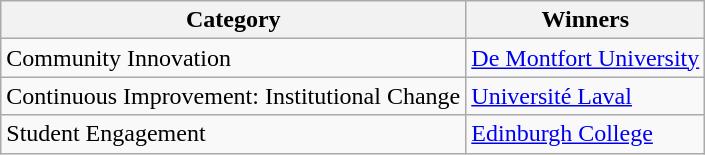<table class="wikitable">
<tr>
<th>Category</th>
<th>Winners</th>
</tr>
<tr>
<td>Community Innovation</td>
<td> <a href='#'>De Montfort University</a></td>
</tr>
<tr>
<td>Continuous Improvement: Institutional Change</td>
<td> <a href='#'>Université Laval</a></td>
</tr>
<tr>
<td>Student Engagement</td>
<td> <a href='#'>Edinburgh College</a></td>
</tr>
</table>
